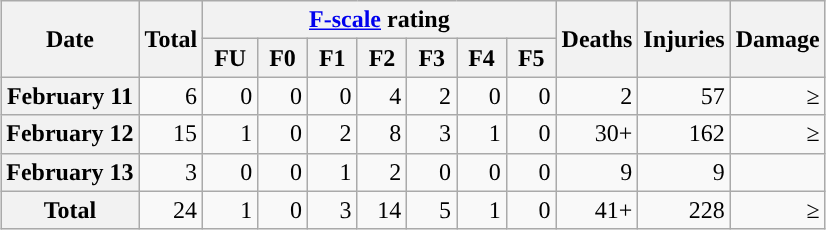<table class="wikitable sortable" style="margin: 1em auto 1em auto;">
<tr>
<th scope="col" rowspan="2">Date</th>
<th scope="col" rowspan="2" align="center">Total</th>
<th scope="col" colspan="7" align="center"><a href='#'>F-scale</a> rating</th>
<th scope="col" rowspan="2" align="center">Deaths</th>
<th scope="col" rowspan="2" align="center">Injuries</th>
<th scope="col" rowspan="2" align="center">Damage</th>
</tr>
<tr>
<th scope="col" align="center"> FU </th>
<th scope="col" align="center"> F0 </th>
<th scope="col" align="center"> F1 </th>
<th scope="col" align="center"> F2 </th>
<th scope="col" align="center"> F3 </th>
<th scope="col" align="center"> F4 </th>
<th scope="col" align="center"> F5 </th>
</tr>
<tr>
<th scope="row">February 11</th>
<td align="right">6</td>
<td align="right">0</td>
<td align="right">0</td>
<td align="right">0</td>
<td align="right">4</td>
<td align="right">2</td>
<td align="right">0</td>
<td align="right">0</td>
<td align="right">2</td>
<td align="right">57</td>
<td align="right">≥</td>
</tr>
<tr>
<th scope="row">February 12</th>
<td align="right">15</td>
<td align="right">1</td>
<td align="right">0</td>
<td align="right">2</td>
<td align="right">8</td>
<td align="right">3</td>
<td align="right">1</td>
<td align="right">0</td>
<td align="right">30+</td>
<td align="right">162</td>
<td align="right">≥</td>
</tr>
<tr>
<th scope="row">February 13</th>
<td align="right">3</td>
<td align="right">0</td>
<td align="right">0</td>
<td align="right">1</td>
<td align="right">2</td>
<td align="right">0</td>
<td align="right">0</td>
<td align="right">0</td>
<td align="right">9</td>
<td align="right">9</td>
<td align="right"></td>
</tr>
<tr class="sortbottom">
<th scope="row">Total</th>
<td align="right">24</td>
<td align="right">1</td>
<td align="right">0</td>
<td align="right">3</td>
<td align="right">14</td>
<td align="right">5</td>
<td align="right">1</td>
<td align="right">0</td>
<td align="right">41+</td>
<td align="right">228</td>
<td align="right">≥</td>
</tr>
</table>
